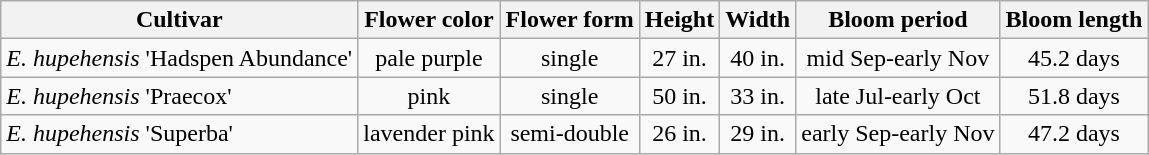<table class="wikitable">
<tr>
<th>Cultivar</th>
<th>Flower color</th>
<th>Flower form</th>
<th>Height</th>
<th>Width</th>
<th>Bloom period</th>
<th>Bloom length</th>
</tr>
<tr>
<td><em>E. hupehensis</em> 'Hadspen Abundance'</td>
<td style="text-align: center">pale purple</td>
<td style="text-align: center">single</td>
<td style="text-align: center">27 in.</td>
<td style="text-align: center">40 in.</td>
<td style="text-align: center">mid Sep-early Nov</td>
<td style="text-align: center">45.2 days</td>
</tr>
<tr>
<td><em>E. hupehensis</em> 'Praecox'</td>
<td style="text-align: center">pink</td>
<td style="text-align: center">single</td>
<td style="text-align: center">50 in.</td>
<td style="text-align: center">33 in.</td>
<td style="text-align: center">late Jul-early Oct</td>
<td style="text-align: center">51.8 days</td>
</tr>
<tr>
<td><em>E. hupehensis</em> 'Superba'</td>
<td style="text-align: center">lavender pink</td>
<td style="text-align: center">semi-double</td>
<td style="text-align: center">26 in.</td>
<td style="text-align: center">29 in.</td>
<td style="text-align: center">early Sep-early Nov</td>
<td style="text-align: center">47.2 days</td>
</tr>
</table>
